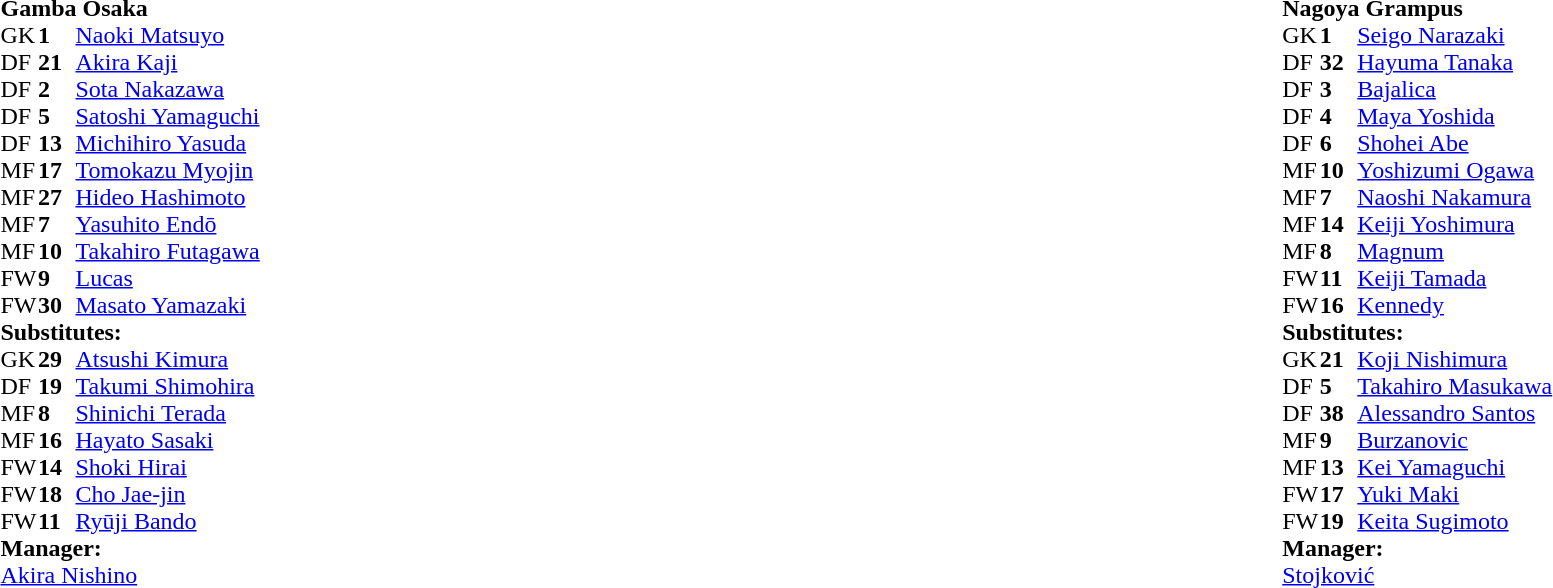<table width="100%">
<tr>
<td valign="top" width="50%"><br><table style="font-size: 100%" cellspacing="0" cellpadding="0">
<tr>
<td colspan="4"><strong>Gamba Osaka</strong></td>
</tr>
<tr>
<th width="25"></th>
<th width="25"></th>
</tr>
<tr>
<td>GK</td>
<td><strong>1</strong></td>
<td> <a href='#'>Naoki Matsuyo</a></td>
</tr>
<tr>
<td>DF</td>
<td><strong>21</strong></td>
<td> <a href='#'>Akira Kaji</a></td>
</tr>
<tr>
<td>DF</td>
<td><strong>2</strong></td>
<td> <a href='#'>Sota Nakazawa</a></td>
</tr>
<tr>
<td>DF</td>
<td><strong>5</strong></td>
<td> <a href='#'>Satoshi Yamaguchi</a></td>
</tr>
<tr>
<td>DF</td>
<td><strong>13</strong></td>
<td> <a href='#'>Michihiro Yasuda</a></td>
</tr>
<tr>
<td>MF</td>
<td><strong>17</strong></td>
<td> <a href='#'>Tomokazu Myojin</a></td>
</tr>
<tr>
<td>MF</td>
<td><strong>27</strong></td>
<td> <a href='#'>Hideo Hashimoto</a></td>
</tr>
<tr>
<td>MF</td>
<td><strong>7</strong></td>
<td> <a href='#'>Yasuhito Endō</a></td>
</tr>
<tr>
<td>MF</td>
<td><strong>10</strong></td>
<td> <a href='#'>Takahiro Futagawa</a></td>
</tr>
<tr>
<td>FW</td>
<td><strong>9</strong></td>
<td> <a href='#'>Lucas</a></td>
</tr>
<tr>
<td>FW</td>
<td><strong>30</strong></td>
<td> <a href='#'>Masato Yamazaki</a></td>
<td></td>
</tr>
<tr>
<td colspan="4"><strong>Substitutes:</strong></td>
</tr>
<tr>
<td>GK</td>
<td><strong>29</strong></td>
<td> <a href='#'>Atsushi Kimura</a></td>
</tr>
<tr>
<td>DF</td>
<td><strong>19</strong></td>
<td> <a href='#'>Takumi Shimohira</a></td>
</tr>
<tr>
<td>MF</td>
<td><strong>8</strong></td>
<td> <a href='#'>Shinichi Terada</a></td>
</tr>
<tr>
<td>MF</td>
<td><strong>16</strong></td>
<td> <a href='#'>Hayato Sasaki</a></td>
</tr>
<tr>
<td>FW</td>
<td><strong>14</strong></td>
<td> <a href='#'>Shoki Hirai</a></td>
</tr>
<tr>
<td>FW</td>
<td><strong>18</strong></td>
<td> <a href='#'>Cho Jae-jin</a></td>
<td></td>
</tr>
<tr>
<td>FW</td>
<td><strong>11</strong></td>
<td> <a href='#'>Ryūji Bando</a></td>
</tr>
<tr>
<td colspan="4"><strong>Manager:</strong></td>
</tr>
<tr>
<td colspan="3"> <a href='#'>Akira Nishino</a></td>
</tr>
</table>
</td>
<td valign="top" width="50%"><br><table style="font-size: 100%" cellspacing="0" cellpadding="0" align="center">
<tr>
<td colspan="4"><strong>Nagoya Grampus</strong></td>
</tr>
<tr>
<th width="25"></th>
<th width="25"></th>
</tr>
<tr>
<td>GK</td>
<td><strong>1</strong></td>
<td> <a href='#'>Seigo Narazaki</a></td>
</tr>
<tr>
<td>DF</td>
<td><strong>32</strong></td>
<td> <a href='#'>Hayuma Tanaka</a></td>
</tr>
<tr>
<td>DF</td>
<td><strong>3</strong></td>
<td> <a href='#'>Bajalica</a></td>
</tr>
<tr>
<td>DF</td>
<td><strong>4</strong></td>
<td> <a href='#'>Maya Yoshida</a></td>
</tr>
<tr>
<td>DF</td>
<td><strong>6</strong></td>
<td> <a href='#'>Shohei Abe</a></td>
</tr>
<tr>
<td>MF</td>
<td><strong>10</strong></td>
<td> <a href='#'>Yoshizumi Ogawa</a></td>
<td></td>
</tr>
<tr>
<td>MF</td>
<td><strong>7</strong></td>
<td> <a href='#'>Naoshi Nakamura</a></td>
<td></td>
</tr>
<tr>
<td>MF</td>
<td><strong>14</strong></td>
<td> <a href='#'>Keiji Yoshimura</a></td>
<td></td>
</tr>
<tr>
<td>MF</td>
<td><strong>8</strong></td>
<td> <a href='#'>Magnum</a></td>
</tr>
<tr>
<td>FW</td>
<td><strong>11</strong></td>
<td> <a href='#'>Keiji Tamada</a></td>
</tr>
<tr>
<td>FW</td>
<td><strong>16</strong></td>
<td> <a href='#'>Kennedy</a></td>
</tr>
<tr>
<td colspan="4"><strong>Substitutes:</strong></td>
</tr>
<tr>
<td>GK</td>
<td><strong>21</strong></td>
<td> <a href='#'>Koji Nishimura</a></td>
</tr>
<tr>
<td>DF</td>
<td><strong>5</strong></td>
<td> <a href='#'>Takahiro Masukawa</a></td>
</tr>
<tr>
<td>DF</td>
<td><strong>38</strong></td>
<td> <a href='#'>Alessandro Santos</a></td>
<td></td>
</tr>
<tr>
<td>MF</td>
<td><strong>9</strong></td>
<td> <a href='#'>Burzanovic</a></td>
<td></td>
</tr>
<tr>
<td>MF</td>
<td><strong>13</strong></td>
<td> <a href='#'>Kei Yamaguchi</a></td>
</tr>
<tr>
<td>FW</td>
<td><strong>17</strong></td>
<td> <a href='#'>Yuki Maki</a></td>
<td></td>
</tr>
<tr>
<td>FW</td>
<td><strong>19</strong></td>
<td> <a href='#'>Keita Sugimoto</a></td>
</tr>
<tr>
<td colspan="4"><strong>Manager:</strong></td>
</tr>
<tr>
<td colspan="3"> <a href='#'>Stojković</a></td>
</tr>
</table>
</td>
</tr>
</table>
